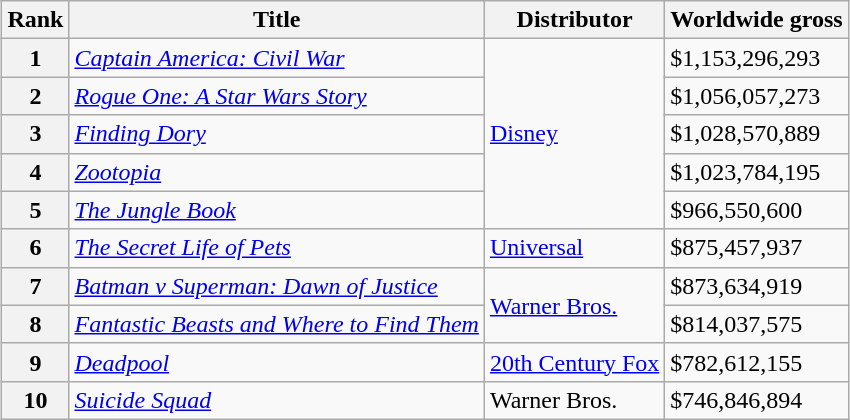<table class="wikitable sortable" style="margin:auto; margin:auto;">
<tr>
<th>Rank</th>
<th>Title</th>
<th>Distributor</th>
<th>Worldwide gross</th>
</tr>
<tr>
<th style="text-align:center;">1</th>
<td><em><a href='#'>Captain America: Civil War</a></em></td>
<td rowspan="5"><a href='#'>Disney</a></td>
<td>$1,153,296,293</td>
</tr>
<tr>
<th style="text-align:center;">2</th>
<td><em><a href='#'>Rogue One: A Star Wars Story</a></em></td>
<td>$1,056,057,273</td>
</tr>
<tr>
<th style="text-align:center;">3</th>
<td><em><a href='#'>Finding Dory</a></em></td>
<td>$1,028,570,889</td>
</tr>
<tr>
<th style="text-align:center;">4</th>
<td><em><a href='#'>Zootopia</a></em></td>
<td>$1,023,784,195</td>
</tr>
<tr>
<th style="text-align:center;">5</th>
<td><em><a href='#'>The Jungle Book</a></em></td>
<td>$966,550,600</td>
</tr>
<tr>
<th style="text-align:center;">6</th>
<td><em><a href='#'>The Secret Life of Pets</a></em></td>
<td><a href='#'>Universal</a></td>
<td>$875,457,937</td>
</tr>
<tr>
<th style="text-align:center;">7</th>
<td><em><a href='#'>Batman v Superman: Dawn of Justice</a></em></td>
<td rowspan="2"><a href='#'>Warner Bros.</a></td>
<td>$873,634,919</td>
</tr>
<tr>
<th style="text-align:center;">8</th>
<td><em><a href='#'>Fantastic Beasts and Where to Find Them</a></em></td>
<td>$814,037,575</td>
</tr>
<tr>
<th style="text-align:center;">9</th>
<td><em><a href='#'>Deadpool</a></em></td>
<td><a href='#'>20th Century Fox</a></td>
<td>$782,612,155</td>
</tr>
<tr>
<th style="text-align:center;">10</th>
<td><em><a href='#'>Suicide Squad</a></em></td>
<td>Warner Bros.</td>
<td>$746,846,894</td>
</tr>
</table>
